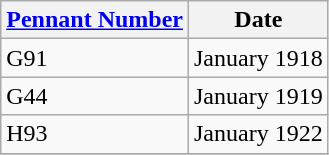<table class="wikitable" style="text-align:left">
<tr>
<th><a href='#'>Pennant Number</a></th>
<th>Date</th>
</tr>
<tr>
<td>G91</td>
<td>January 1918</td>
</tr>
<tr>
<td>G44</td>
<td>January 1919</td>
</tr>
<tr>
<td>H93</td>
<td>January 1922</td>
</tr>
<tr>
</tr>
</table>
